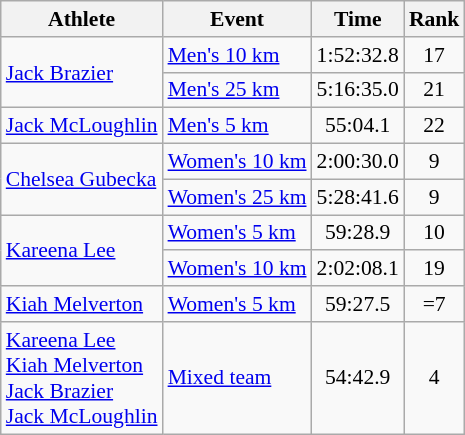<table class="wikitable" style="font-size:90%;">
<tr>
<th>Athlete</th>
<th>Event</th>
<th>Time</th>
<th>Rank</th>
</tr>
<tr align=center>
<td align=left rowspan=2><a href='#'>Jack Brazier</a></td>
<td align=left><a href='#'>Men's 10 km</a></td>
<td>1:52:32.8</td>
<td>17</td>
</tr>
<tr align=center>
<td align=left><a href='#'>Men's 25 km</a></td>
<td>5:16:35.0</td>
<td>21</td>
</tr>
<tr align=center>
<td align=left><a href='#'>Jack McLoughlin</a></td>
<td align=left><a href='#'>Men's 5 km</a></td>
<td>55:04.1</td>
<td>22</td>
</tr>
<tr align=center>
<td align=left rowspan=2><a href='#'>Chelsea Gubecka</a></td>
<td align=left><a href='#'>Women's 10 km</a></td>
<td>2:00:30.0</td>
<td>9</td>
</tr>
<tr align=center>
<td align=left><a href='#'>Women's 25 km</a></td>
<td>5:28:41.6</td>
<td>9</td>
</tr>
<tr align=center>
<td align=left rowspan=2><a href='#'>Kareena Lee</a></td>
<td align=left><a href='#'>Women's 5 km</a></td>
<td>59:28.9</td>
<td>10</td>
</tr>
<tr align=center>
<td align=left><a href='#'>Women's 10 km</a></td>
<td>2:02:08.1</td>
<td>19</td>
</tr>
<tr align=center>
<td align=left><a href='#'>Kiah Melverton</a></td>
<td align=left><a href='#'>Women's 5 km</a></td>
<td>59:27.5</td>
<td>=7</td>
</tr>
<tr align=center>
<td align=left><a href='#'>Kareena Lee</a><br><a href='#'>Kiah Melverton</a><br><a href='#'>Jack Brazier</a><br><a href='#'>Jack McLoughlin</a></td>
<td align=left><a href='#'>Mixed team</a></td>
<td>54:42.9</td>
<td>4</td>
</tr>
</table>
